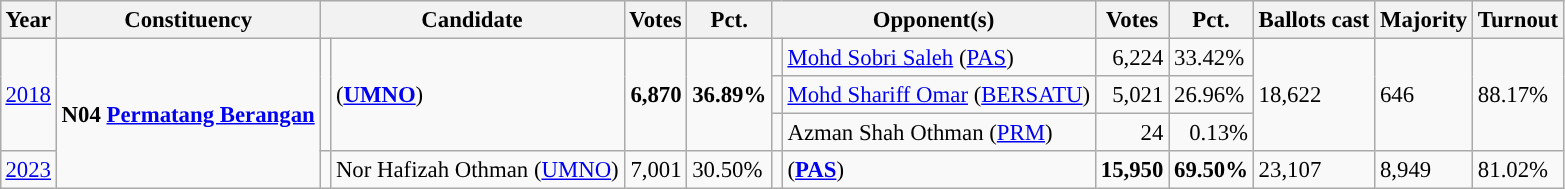<table class="wikitable" style="margin:0.5em ; font-size:95%">
<tr>
<th>Year</th>
<th>Constituency</th>
<th colspan="2">Candidate</th>
<th>Votes</th>
<th>Pct.</th>
<th colspan="2">Opponent(s)</th>
<th>Votes</th>
<th>Pct.</th>
<th>Ballots cast</th>
<th>Majority</th>
<th>Turnout</th>
</tr>
<tr>
<td rowspan="3"><a href='#'>2018</a></td>
<td rowspan="4"><strong>N04 <a href='#'>Permatang Berangan</a></strong></td>
<td rowspan="3" ></td>
<td rowspan="3"> (<a href='#'><strong>UMNO</strong></a>)</td>
<td rowspan="3" align=right><strong>6,870</strong></td>
<td rowspan="3"><strong>36.89%</strong></td>
<td></td>
<td><a href='#'>Mohd Sobri Saleh</a> (<a href='#'>PAS</a>)</td>
<td align=right>6,224</td>
<td>33.42%</td>
<td rowspan="3">18,622</td>
<td rowspan="3">646</td>
<td rowspan="3">88.17%</td>
</tr>
<tr>
<td></td>
<td><a href='#'>Mohd Shariff Omar</a> (<a href='#'>BERSATU</a>)</td>
<td align=right>5,021</td>
<td>26.96%</td>
</tr>
<tr>
<td bgcolor=></td>
<td>Azman Shah Othman (<a href='#'>PRM</a>)</td>
<td align=right>24</td>
<td align=right>0.13%</td>
</tr>
<tr>
<td><a href='#'>2023</a></td>
<td></td>
<td>Nor Hafizah Othman (<a href='#'>UMNO</a>)</td>
<td align=right>7,001</td>
<td>30.50%</td>
<td></td>
<td> (<a href='#'><strong>PAS</strong></a>)</td>
<td align=right><strong>15,950</strong></td>
<td><strong>69.50%</strong></td>
<td>23,107</td>
<td>8,949</td>
<td>81.02%</td>
</tr>
</table>
